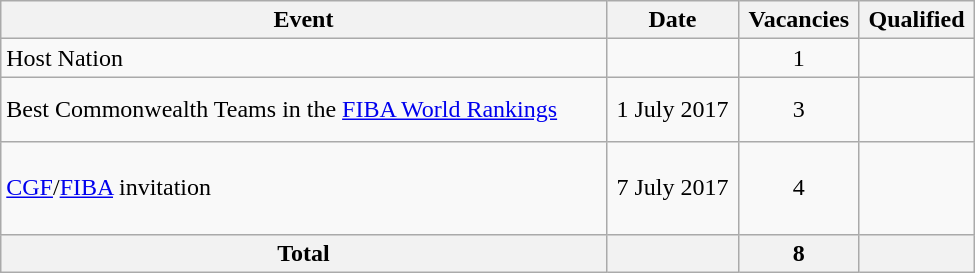<table class="wikitable" width=650>
<tr>
<th>Event</th>
<th>Date</th>
<th>Vacancies</th>
<th>Qualified</th>
</tr>
<tr>
<td>Host Nation</td>
<td></td>
<td align=center>1</td>
<td></td>
</tr>
<tr>
<td>Best Commonwealth Teams in the <a href='#'>FIBA World Rankings</a></td>
<td align=center>1 July 2017</td>
<td align=center>3</td>
<td><br><br></td>
</tr>
<tr>
<td><a href='#'>CGF</a>/<a href='#'>FIBA</a> invitation</td>
<td align=center>7 July 2017</td>
<td align=center>4</td>
<td><br><br><br></td>
</tr>
<tr>
<th>Total</th>
<th></th>
<th>8</th>
<th></th>
</tr>
</table>
